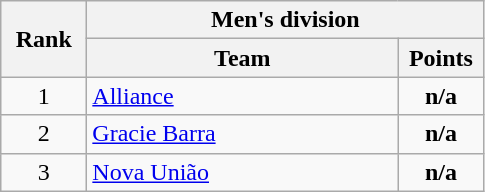<table class="wikitable" style="text-align:center;">
<tr>
<th rowspan="2" width="50">Rank</th>
<th colspan="2">Men's division</th>
</tr>
<tr>
<th width="200">Team</th>
<th width="50">Points</th>
</tr>
<tr>
<td>1</td>
<td style=text-align:left><a href='#'>Alliance</a></td>
<td><strong>n/a</strong></td>
</tr>
<tr>
<td>2</td>
<td style=text-align:left><a href='#'>Gracie Barra</a></td>
<td><strong>n/a</strong></td>
</tr>
<tr>
<td>3</td>
<td style=text-align:left><a href='#'>Nova União</a></td>
<td><strong>n/a</strong></td>
</tr>
</table>
